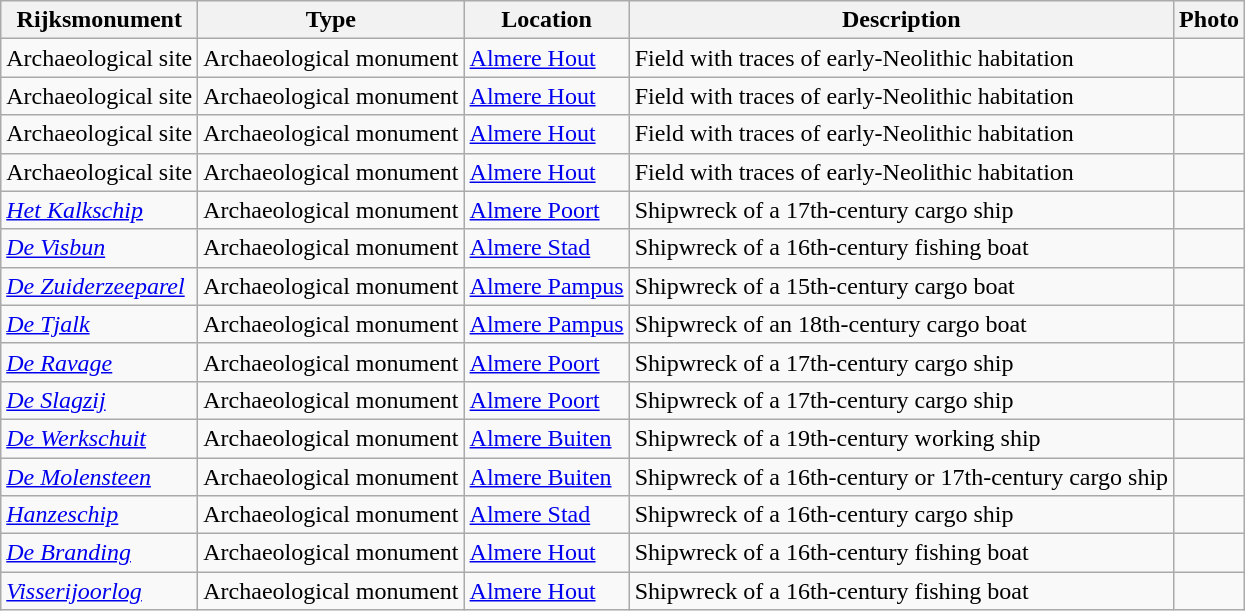<table class="wikitable">
<tr>
<th>Rijksmonument</th>
<th>Type</th>
<th>Location</th>
<th>Description</th>
<th>Photo</th>
</tr>
<tr>
<td>Archaeological site<br></td>
<td>Archaeological monument</td>
<td><a href='#'>Almere Hout</a></td>
<td>Field with traces of early-Neolithic habitation</td>
<td></td>
</tr>
<tr>
<td>Archaeological site<br></td>
<td>Archaeological monument</td>
<td><a href='#'>Almere Hout</a></td>
<td>Field with traces of early-Neolithic habitation</td>
<td></td>
</tr>
<tr>
<td>Archaeological site<br></td>
<td>Archaeological monument</td>
<td><a href='#'>Almere Hout</a></td>
<td>Field with traces of early-Neolithic habitation</td>
<td></td>
</tr>
<tr>
<td>Archaeological site<br></td>
<td>Archaeological monument</td>
<td><a href='#'>Almere Hout</a></td>
<td>Field with traces of early-Neolithic habitation</td>
<td></td>
</tr>
<tr>
<td><em><a href='#'>Het Kalkschip</a></em><br></td>
<td>Archaeological monument</td>
<td><a href='#'>Almere Poort</a></td>
<td>Shipwreck of a 17th-century cargo ship</td>
<td></td>
</tr>
<tr>
<td><em><a href='#'>De Visbun</a></em><br></td>
<td>Archaeological monument</td>
<td><a href='#'>Almere Stad</a></td>
<td>Shipwreck of a 16th-century fishing boat</td>
<td></td>
</tr>
<tr>
<td><em><a href='#'>De Zuiderzeeparel</a></em><br></td>
<td>Archaeological monument</td>
<td><a href='#'>Almere Pampus</a></td>
<td>Shipwreck of a 15th-century cargo boat</td>
<td></td>
</tr>
<tr>
<td><em><a href='#'>De Tjalk</a></em><br></td>
<td>Archaeological monument</td>
<td><a href='#'>Almere Pampus</a></td>
<td>Shipwreck of an 18th-century cargo boat</td>
<td></td>
</tr>
<tr>
<td><em><a href='#'>De Ravage</a></em><br></td>
<td>Archaeological monument</td>
<td><a href='#'>Almere Poort</a></td>
<td>Shipwreck of a 17th-century cargo ship</td>
<td></td>
</tr>
<tr>
<td><em><a href='#'>De Slagzij</a></em><br></td>
<td>Archaeological monument</td>
<td><a href='#'>Almere Poort</a></td>
<td>Shipwreck of a 17th-century cargo ship</td>
<td></td>
</tr>
<tr>
<td><em><a href='#'>De Werkschuit</a></em><br></td>
<td>Archaeological monument</td>
<td><a href='#'>Almere Buiten</a></td>
<td>Shipwreck of a 19th-century working ship</td>
<td></td>
</tr>
<tr>
<td><em><a href='#'>De Molensteen</a></em><br></td>
<td>Archaeological monument</td>
<td><a href='#'>Almere Buiten</a></td>
<td>Shipwreck of a 16th-century or 17th-century cargo ship</td>
<td></td>
</tr>
<tr>
<td><em><a href='#'>Hanzeschip</a></em><br></td>
<td>Archaeological monument</td>
<td><a href='#'>Almere Stad</a></td>
<td>Shipwreck of a 16th-century cargo ship</td>
<td></td>
</tr>
<tr>
<td><em><a href='#'>De Branding</a></em><br></td>
<td>Archaeological monument</td>
<td><a href='#'>Almere Hout</a></td>
<td>Shipwreck of a 16th-century fishing boat</td>
<td></td>
</tr>
<tr>
<td><em><a href='#'>Visserijoorlog</a></em><br></td>
<td>Archaeological monument</td>
<td><a href='#'>Almere Hout</a></td>
<td>Shipwreck of a 16th-century fishing boat</td>
<td></td>
</tr>
</table>
